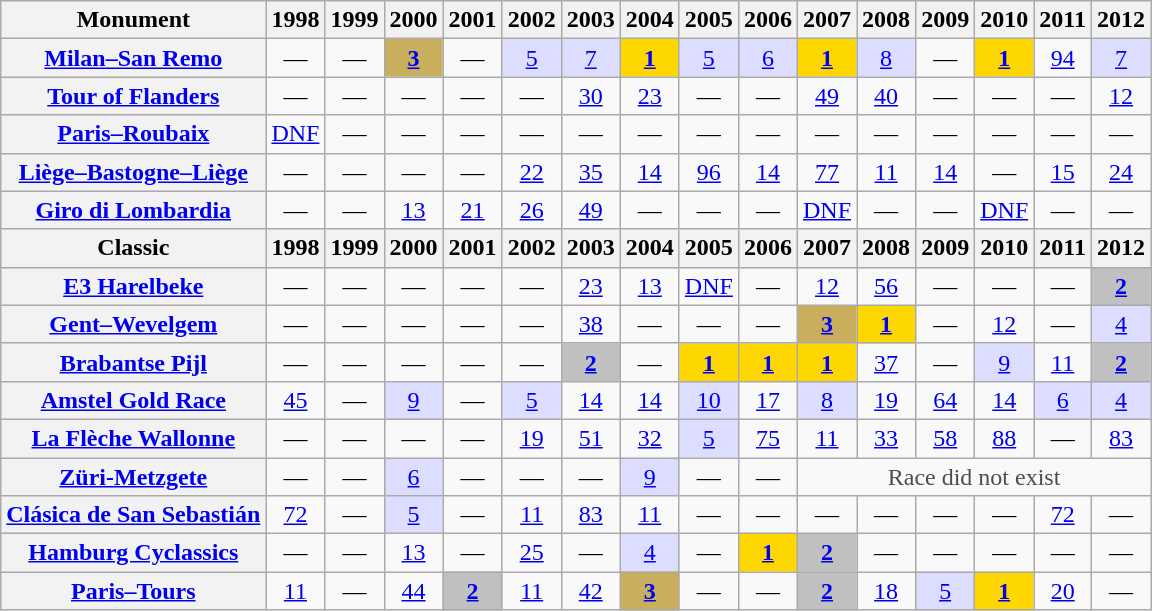<table class="wikitable plainrowheaders">
<tr>
<th>Monument</th>
<th scope="col">1998</th>
<th scope="col">1999</th>
<th scope="col">2000</th>
<th scope="col">2001</th>
<th scope="col">2002</th>
<th scope="col">2003</th>
<th scope="col">2004</th>
<th scope="col">2005</th>
<th scope="col">2006</th>
<th scope="col">2007</th>
<th scope="col">2008</th>
<th scope="col">2009</th>
<th scope="col">2010</th>
<th scope="col">2011</th>
<th scope="col">2012</th>
</tr>
<tr style="text-align:center;">
<th scope="row"><a href='#'>Milan–San Remo</a></th>
<td>—</td>
<td>—</td>
<td style="background:#C9AE5D;"><a href='#'><strong>3</strong></a></td>
<td>—</td>
<td style="background:#ddf;"><a href='#'>5</a></td>
<td style="background:#ddf;"><a href='#'>7</a></td>
<td style="background:gold;"><a href='#'><strong>1</strong></a></td>
<td style="background:#ddf;"><a href='#'>5</a></td>
<td style="background:#ddf;"><a href='#'>6</a></td>
<td style="background:gold;"><a href='#'><strong>1</strong></a></td>
<td style="background:#ddf;"><a href='#'>8</a></td>
<td>—</td>
<td style="background:gold;"><a href='#'><strong>1</strong></a></td>
<td><a href='#'>94</a></td>
<td style="background:#ddf;"><a href='#'>7</a></td>
</tr>
<tr style="text-align:center;">
<th scope="row"><a href='#'>Tour of Flanders</a></th>
<td>—</td>
<td>—</td>
<td>—</td>
<td>—</td>
<td>—</td>
<td><a href='#'>30</a></td>
<td><a href='#'>23</a></td>
<td>—</td>
<td>—</td>
<td><a href='#'>49</a></td>
<td><a href='#'>40</a></td>
<td>—</td>
<td>—</td>
<td>—</td>
<td><a href='#'>12</a></td>
</tr>
<tr style="text-align:center;">
<th scope="row"><a href='#'>Paris–Roubaix</a></th>
<td><a href='#'>DNF</a></td>
<td>—</td>
<td>—</td>
<td>—</td>
<td>—</td>
<td>—</td>
<td>—</td>
<td>—</td>
<td>—</td>
<td>—</td>
<td>—</td>
<td>—</td>
<td>—</td>
<td>—</td>
<td>—</td>
</tr>
<tr style="text-align:center;">
<th scope="row"><a href='#'>Liège–Bastogne–Liège</a></th>
<td>—</td>
<td>—</td>
<td>—</td>
<td>—</td>
<td><a href='#'>22</a></td>
<td><a href='#'>35</a></td>
<td><a href='#'>14</a></td>
<td><a href='#'>96</a></td>
<td><a href='#'>14</a></td>
<td><a href='#'>77</a></td>
<td><a href='#'>11</a></td>
<td><a href='#'>14</a></td>
<td>—</td>
<td><a href='#'>15</a></td>
<td><a href='#'>24</a></td>
</tr>
<tr style="text-align:center;">
<th scope="row"><a href='#'>Giro di Lombardia</a></th>
<td>—</td>
<td>—</td>
<td><a href='#'>13</a></td>
<td><a href='#'>21</a></td>
<td><a href='#'>26</a></td>
<td><a href='#'>49</a></td>
<td>—</td>
<td>—</td>
<td>—</td>
<td><a href='#'>DNF</a></td>
<td>—</td>
<td>—</td>
<td><a href='#'>DNF</a></td>
<td>—</td>
<td>—</td>
</tr>
<tr>
<th>Classic</th>
<th scope="col">1998</th>
<th scope="col">1999</th>
<th scope="col">2000</th>
<th scope="col">2001</th>
<th scope="col">2002</th>
<th scope="col">2003</th>
<th scope="col">2004</th>
<th scope="col">2005</th>
<th scope="col">2006</th>
<th scope="col">2007</th>
<th scope="col">2008</th>
<th scope="col">2009</th>
<th scope="col">2010</th>
<th scope="col">2011</th>
<th scope="col">2012</th>
</tr>
<tr style="text-align:center;">
<th scope="row"><a href='#'>E3 Harelbeke</a></th>
<td>—</td>
<td>—</td>
<td>—</td>
<td>—</td>
<td>—</td>
<td><a href='#'>23</a></td>
<td><a href='#'>13</a></td>
<td><a href='#'>DNF</a></td>
<td>—</td>
<td><a href='#'>12</a></td>
<td><a href='#'>56</a></td>
<td>—</td>
<td>—</td>
<td>—</td>
<td style="background:silver;"><a href='#'><strong>2</strong></a></td>
</tr>
<tr style="text-align:center;">
<th scope="row"><a href='#'>Gent–Wevelgem</a></th>
<td>—</td>
<td>—</td>
<td>—</td>
<td>—</td>
<td>—</td>
<td><a href='#'>38</a></td>
<td>—</td>
<td>—</td>
<td>—</td>
<td style="background:#C9AE5D;"><a href='#'><strong>3</strong></a></td>
<td style="background:gold;"><a href='#'><strong>1</strong></a></td>
<td>—</td>
<td><a href='#'>12</a></td>
<td>—</td>
<td style="background:#ddf;"><a href='#'>4</a></td>
</tr>
<tr style="text-align:center;">
<th scope="row"><a href='#'>Brabantse Pijl</a></th>
<td>—</td>
<td>—</td>
<td>—</td>
<td>—</td>
<td>—</td>
<td style="background:silver;"><a href='#'><strong>2</strong></a></td>
<td>—</td>
<td style="background:gold;"><a href='#'><strong>1</strong></a></td>
<td style="background:gold;"><a href='#'><strong>1</strong></a></td>
<td style="background:gold;"><a href='#'><strong>1</strong></a></td>
<td><a href='#'>37</a></td>
<td>—</td>
<td style="background:#ddf;"><a href='#'>9</a></td>
<td><a href='#'>11</a></td>
<td style="background:silver;"><a href='#'><strong>2</strong></a></td>
</tr>
<tr style="text-align:center;">
<th scope="row"><a href='#'>Amstel Gold Race</a></th>
<td><a href='#'>45</a></td>
<td>—</td>
<td style="background:#ddf;"><a href='#'>9</a></td>
<td>—</td>
<td style="background:#ddf;"><a href='#'>5</a></td>
<td><a href='#'>14</a></td>
<td><a href='#'>14</a></td>
<td style="background:#ddf;"><a href='#'>10</a></td>
<td><a href='#'>17</a></td>
<td style="background:#ddf;"><a href='#'>8</a></td>
<td><a href='#'>19</a></td>
<td><a href='#'>64</a></td>
<td><a href='#'>14</a></td>
<td style="background:#ddf;"><a href='#'>6</a></td>
<td style="background:#ddf;"><a href='#'>4</a></td>
</tr>
<tr style="text-align:center;">
<th scope="row"><a href='#'>La Flèche Wallonne</a></th>
<td>—</td>
<td>—</td>
<td>—</td>
<td>—</td>
<td><a href='#'>19</a></td>
<td><a href='#'>51</a></td>
<td><a href='#'>32</a></td>
<td style="background:#ddf;"><a href='#'>5</a></td>
<td><a href='#'>75</a></td>
<td><a href='#'>11</a></td>
<td><a href='#'>33</a></td>
<td><a href='#'>58</a></td>
<td><a href='#'>88</a></td>
<td>—</td>
<td><a href='#'>83</a></td>
</tr>
<tr style="text-align:center;">
<th scope="row"><a href='#'>Züri-Metzgete</a></th>
<td>—</td>
<td>—</td>
<td style="background:#ddf;"><a href='#'>6</a></td>
<td>—</td>
<td>—</td>
<td>—</td>
<td style="background:#ddf;"><a href='#'>9</a></td>
<td>—</td>
<td>—</td>
<td style="color:#4d4d4d;" colspan=6>Race did not exist</td>
</tr>
<tr style="text-align:center;">
<th scope="row"><a href='#'>Clásica de San Sebastián</a></th>
<td><a href='#'>72</a></td>
<td>—</td>
<td style="background:#ddf;"><a href='#'>5</a></td>
<td>—</td>
<td><a href='#'>11</a></td>
<td><a href='#'>83</a></td>
<td><a href='#'>11</a></td>
<td>—</td>
<td>—</td>
<td>—</td>
<td>—</td>
<td>—</td>
<td>—</td>
<td><a href='#'>72</a></td>
<td>—</td>
</tr>
<tr style="text-align:center;">
<th scope="row"><a href='#'>Hamburg Cyclassics</a></th>
<td>—</td>
<td>—</td>
<td><a href='#'>13</a></td>
<td>—</td>
<td><a href='#'>25</a></td>
<td>—</td>
<td style="background:#ddf;"><a href='#'>4</a></td>
<td>—</td>
<td style="background:gold;"><a href='#'><strong>1</strong></a></td>
<td style="background:silver;"><a href='#'><strong>2</strong></a></td>
<td>—</td>
<td>—</td>
<td>—</td>
<td>—</td>
<td>—</td>
</tr>
<tr style="text-align:center;">
<th scope="row"><a href='#'>Paris–Tours</a></th>
<td><a href='#'>11</a></td>
<td>—</td>
<td><a href='#'>44</a></td>
<td style="background:silver;"><a href='#'><strong>2</strong></a></td>
<td><a href='#'>11</a></td>
<td><a href='#'>42</a></td>
<td style="background:#C9AE5D;"><a href='#'><strong>3</strong></a></td>
<td>—</td>
<td>—</td>
<td style="background:silver;"><a href='#'><strong>2</strong></a></td>
<td><a href='#'>18</a></td>
<td style="background:#ddf;"><a href='#'>5</a></td>
<td style="background:gold;"><a href='#'><strong>1</strong></a></td>
<td><a href='#'>20</a></td>
<td>—</td>
</tr>
</table>
